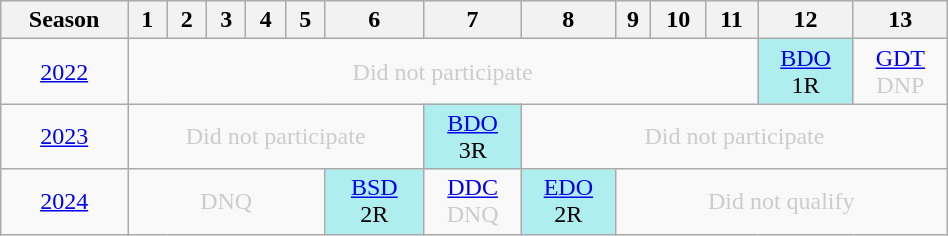<table class="wikitable" style="width:50%; margin:0">
<tr>
<th>Season</th>
<th>1</th>
<th>2</th>
<th>3</th>
<th>4</th>
<th>5</th>
<th>6</th>
<th>7</th>
<th>8</th>
<th>9</th>
<th>10</th>
<th>11</th>
<th>12</th>
<th>13</th>
</tr>
<tr>
<td style="text-align:center;"background:#efefef;"><a href='#'>2022</a></td>
<td colspan="11" style="text-align:center; color:#ccc;">Did not participate</td>
<td style="text-align:center; background:#afeeee;"><a href='#'>BDO</a><br>1R</td>
<td style="text-align:center; color:#ccc;"><a href='#'>GDT</a><br>DNP</td>
</tr>
<tr>
<td style="text-align:center;"background:#efefef;"><a href='#'>2023</a></td>
<td colspan="6" style="text-align:center; color:#ccc;">Did not participate</td>
<td style="text-align:center; background:#afeeee;"><a href='#'>BDO</a><br>3R</td>
<td colspan="6" style="text-align:center; color:#ccc;">Did not participate</td>
</tr>
<tr>
<td style="text-align:center;"background:#efefef;"><a href='#'>2024</a></td>
<td colspan="5" style="text-align:center; color:#ccc;">DNQ</td>
<td style="text-align:center; background:#afeeee;"><a href='#'>BSD</a><br>2R</td>
<td style="text-align:center; color:#ccc;"><a href='#'>DDC</a><br>DNQ</td>
<td style="text-align:center; background:#afeeee;"><a href='#'>EDO</a><br>2R</td>
<td colspan="5" style="text-align:center; color:#ccc;">Did not qualify</td>
</tr>
</table>
